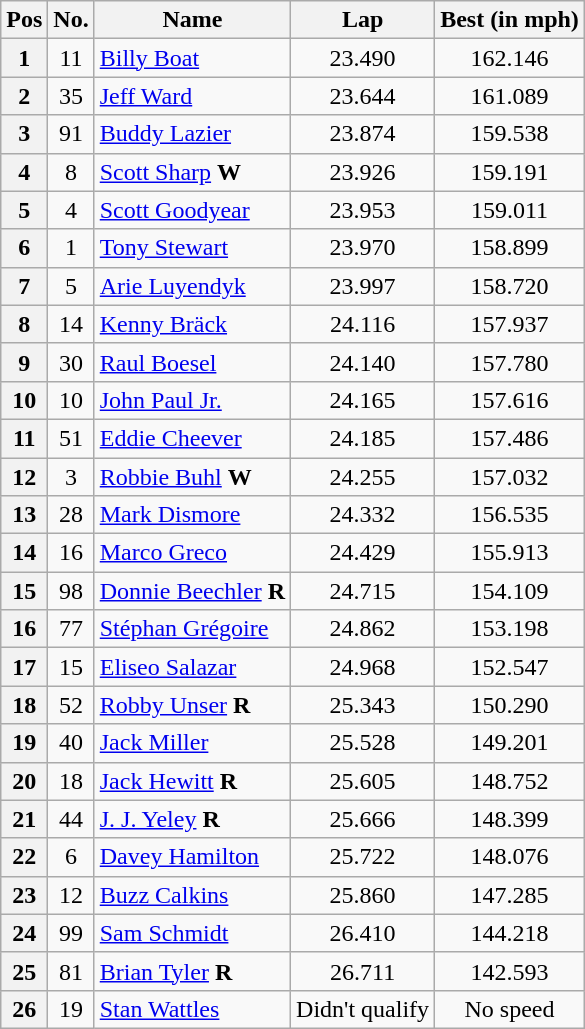<table class="wikitable sortable" " style="fontsize:95%">
<tr>
<th>Pos</th>
<th>No.</th>
<th>Name</th>
<th>Lap</th>
<th>Best (in mph)</th>
</tr>
<tr>
<th scope="row">1</th>
<td align=center>11</td>
<td> <a href='#'>Billy Boat</a></td>
<td align="center">23.490</td>
<td align="center">162.146</td>
</tr>
<tr>
<th scope="row">2</th>
<td align=center>35</td>
<td> <a href='#'>Jeff Ward</a></td>
<td align="center">23.644</td>
<td align="center">161.089</td>
</tr>
<tr>
<th scope="row">3</th>
<td align=center>91</td>
<td> <a href='#'>Buddy Lazier</a></td>
<td align="center">23.874</td>
<td align="center">159.538</td>
</tr>
<tr>
<th scope="row">4</th>
<td align=center>8</td>
<td> <a href='#'>Scott Sharp</a> <strong><span>W</span></strong></td>
<td align="center">23.926</td>
<td align="center">159.191</td>
</tr>
<tr>
<th scope="row">5</th>
<td align=center>4</td>
<td> <a href='#'>Scott Goodyear</a></td>
<td align="center">23.953</td>
<td align="center">159.011</td>
</tr>
<tr>
<th scope="row">6</th>
<td align=center>1</td>
<td> <a href='#'>Tony Stewart</a></td>
<td align="center">23.970</td>
<td align="center">158.899</td>
</tr>
<tr>
<th scope="row">7</th>
<td align=center>5</td>
<td> <a href='#'>Arie Luyendyk</a></td>
<td align="center">23.997</td>
<td align="center">158.720</td>
</tr>
<tr>
<th scope="row">8</th>
<td align=center>14</td>
<td> <a href='#'>Kenny Bräck</a></td>
<td align="center">24.116</td>
<td align="center">157.937</td>
</tr>
<tr>
<th scope="row">9</th>
<td align=center>30</td>
<td> <a href='#'>Raul Boesel</a></td>
<td align="center">24.140</td>
<td align="center">157.780</td>
</tr>
<tr>
<th scope="row">10</th>
<td align=center>10</td>
<td> <a href='#'>John Paul Jr.</a></td>
<td align="center">24.165</td>
<td align="center">157.616</td>
</tr>
<tr>
<th scope="row">11</th>
<td align=center>51</td>
<td> <a href='#'>Eddie Cheever</a></td>
<td align="center">24.185</td>
<td align="center">157.486</td>
</tr>
<tr>
<th scope="row">12</th>
<td align=center>3</td>
<td> <a href='#'>Robbie Buhl</a> <strong><span>W</span></strong></td>
<td align="center">24.255</td>
<td align="center">157.032</td>
</tr>
<tr>
<th scope="row">13</th>
<td align=center>28</td>
<td> <a href='#'>Mark Dismore</a></td>
<td align="center">24.332</td>
<td align="center">156.535</td>
</tr>
<tr>
<th scope="row">14</th>
<td align=center>16</td>
<td> <a href='#'>Marco Greco</a></td>
<td align="center">24.429</td>
<td align="center">155.913</td>
</tr>
<tr>
<th scope="row">15</th>
<td align=center>98</td>
<td> <a href='#'>Donnie Beechler</a> <strong><span>R</span></strong></td>
<td align="center">24.715</td>
<td align="center">154.109</td>
</tr>
<tr>
<th scope="row">16</th>
<td align=center>77</td>
<td> <a href='#'>Stéphan Grégoire</a></td>
<td align="center">24.862</td>
<td align="center">153.198</td>
</tr>
<tr>
<th scope="row">17</th>
<td align=center>15</td>
<td> <a href='#'>Eliseo Salazar</a></td>
<td align="center">24.968</td>
<td align="center">152.547</td>
</tr>
<tr>
<th scope="row">18</th>
<td align=center>52</td>
<td> <a href='#'>Robby Unser</a> <strong><span>R</span></strong></td>
<td align="center">25.343</td>
<td align="center">150.290</td>
</tr>
<tr>
<th scope="row">19</th>
<td align=center>40</td>
<td> <a href='#'>Jack Miller</a></td>
<td align="center">25.528</td>
<td align="center">149.201</td>
</tr>
<tr>
<th scope="row">20</th>
<td align=center>18</td>
<td> <a href='#'>Jack Hewitt</a> <strong><span>R</span></strong></td>
<td align="center">25.605</td>
<td align="center">148.752</td>
</tr>
<tr>
<th scope="row">21</th>
<td align=center>44</td>
<td> <a href='#'>J. J. Yeley</a> <strong><span>R</span></strong></td>
<td align="center">25.666</td>
<td align="center">148.399</td>
</tr>
<tr>
<th scope="row">22</th>
<td align=center>6</td>
<td> <a href='#'>Davey Hamilton</a></td>
<td align="center">25.722</td>
<td align="center">148.076</td>
</tr>
<tr>
<th scope="row">23</th>
<td align=center>12</td>
<td> <a href='#'>Buzz Calkins</a></td>
<td align="center">25.860</td>
<td align="center">147.285</td>
</tr>
<tr>
<th scope="row">24</th>
<td align=center>99</td>
<td> <a href='#'>Sam Schmidt</a></td>
<td align="center">26.410</td>
<td align="center">144.218</td>
</tr>
<tr>
<th scope="row">25</th>
<td align=center>81</td>
<td> <a href='#'>Brian Tyler</a> <strong><span>R</span></strong></td>
<td align="center">26.711</td>
<td align="center">142.593</td>
</tr>
<tr>
<th scope="row">26</th>
<td align=center>19</td>
<td> <a href='#'>Stan Wattles</a></td>
<td align="center">Didn't qualify</td>
<td align="center">No speed</td>
</tr>
</table>
